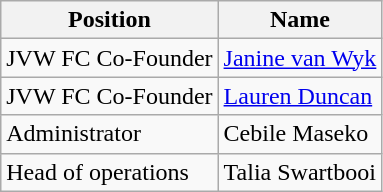<table class="wikitable sortable">
<tr>
<th>Position</th>
<th>Name</th>
</tr>
<tr>
<td>JVW FC Co-Founder</td>
<td><a href='#'>Janine van Wyk</a></td>
</tr>
<tr>
<td>JVW FC Co-Founder</td>
<td><a href='#'>Lauren Duncan</a></td>
</tr>
<tr>
<td>Administrator</td>
<td>Cebile Maseko</td>
</tr>
<tr>
<td>Head of operations</td>
<td>Talia Swartbooi</td>
</tr>
</table>
